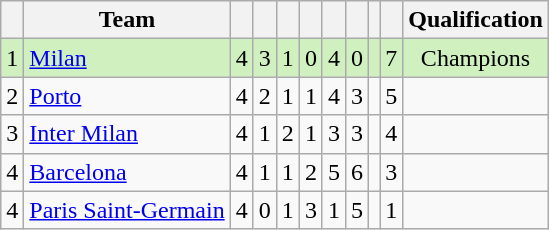<table class="wikitable" style="text-align:center">
<tr>
<th></th>
<th>Team</th>
<th></th>
<th></th>
<th></th>
<th></th>
<th></th>
<th></th>
<th></th>
<th></th>
<th>Qualification</th>
</tr>
<tr style="background:#D0F0C0;">
<td>1</td>
<td align="left"> <a href='#'>Milan</a></td>
<td>4</td>
<td>3</td>
<td>1</td>
<td>0</td>
<td>4</td>
<td>0</td>
<td></td>
<td>7</td>
<td>Champions</td>
</tr>
<tr>
<td>2</td>
<td align="left"> <a href='#'>Porto</a></td>
<td>4</td>
<td>2</td>
<td>1</td>
<td>1</td>
<td>4</td>
<td>3</td>
<td></td>
<td>5</td>
<td></td>
</tr>
<tr>
<td>3</td>
<td align="left"> <a href='#'>Inter Milan</a></td>
<td>4</td>
<td>1</td>
<td>2</td>
<td>1</td>
<td>3</td>
<td>3</td>
<td></td>
<td>4</td>
<td></td>
</tr>
<tr>
<td>4</td>
<td align="left"> <a href='#'>Barcelona</a></td>
<td>4</td>
<td>1</td>
<td>1</td>
<td>2</td>
<td>5</td>
<td>6</td>
<td></td>
<td>3</td>
<td></td>
</tr>
<tr>
<td>4</td>
<td align="left"> <a href='#'>Paris Saint-Germain</a></td>
<td>4</td>
<td>0</td>
<td>1</td>
<td>3</td>
<td>1</td>
<td>5</td>
<td></td>
<td>1</td>
<td></td>
</tr>
</table>
